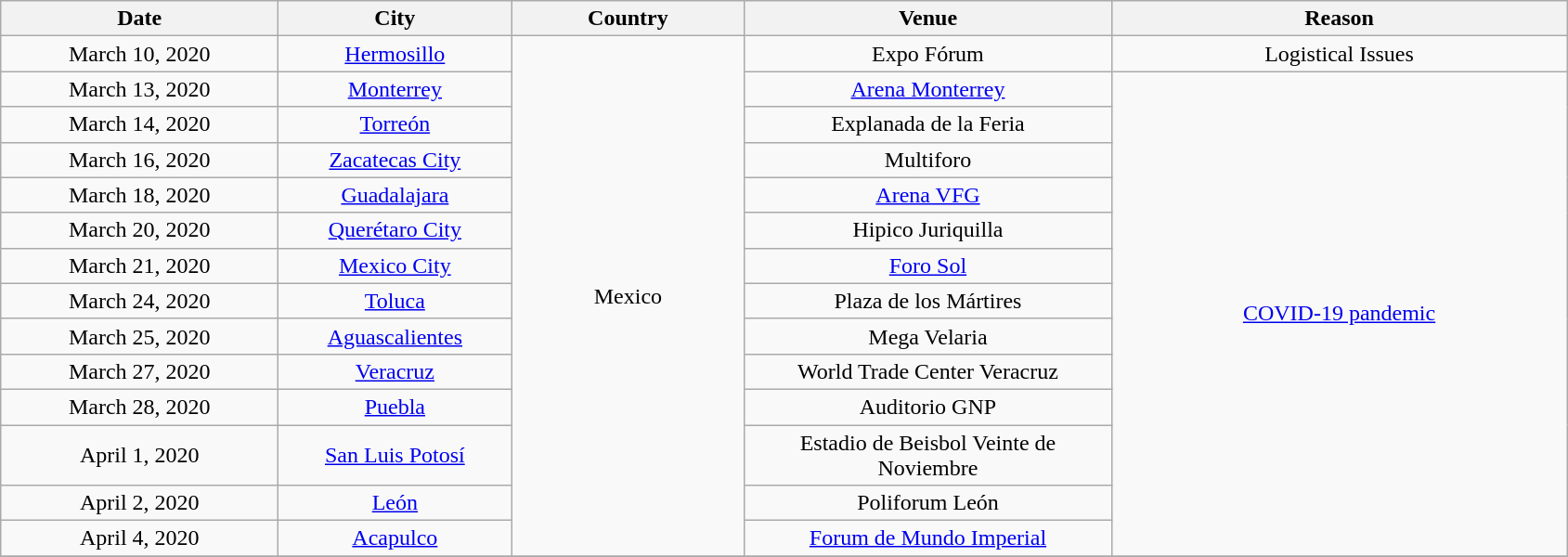<table class="wikitable" style="text-align:center;">
<tr>
<th scope="col" style="width:12em;">Date</th>
<th scope="col" style="width:10em;">City</th>
<th scope="col" style="width:10em;">Country</th>
<th scope="col" style="width:16em;">Venue</th>
<th scope="col" style="width:20em;">Reason</th>
</tr>
<tr>
<td>March 10, 2020</td>
<td><a href='#'>Hermosillo</a></td>
<td rowspan="14">Mexico</td>
<td>Expo Fórum</td>
<td>Logistical Issues </td>
</tr>
<tr>
<td>March 13, 2020</td>
<td><a href='#'>Monterrey</a></td>
<td><a href='#'>Arena Monterrey</a></td>
<td rowspan="13"><a href='#'>COVID-19 pandemic</a></td>
</tr>
<tr>
<td>March 14, 2020</td>
<td><a href='#'>Torreón</a></td>
<td>Explanada de la Feria</td>
</tr>
<tr>
<td>March 16, 2020</td>
<td><a href='#'>Zacatecas City</a></td>
<td>Multiforo</td>
</tr>
<tr>
<td>March 18, 2020</td>
<td><a href='#'>Guadalajara</a></td>
<td><a href='#'>Arena VFG</a></td>
</tr>
<tr>
<td>March 20, 2020</td>
<td><a href='#'>Querétaro City</a></td>
<td>Hipico Juriquilla</td>
</tr>
<tr>
<td>March 21, 2020</td>
<td><a href='#'>Mexico City</a></td>
<td><a href='#'>Foro Sol</a></td>
</tr>
<tr>
<td>March 24, 2020</td>
<td><a href='#'>Toluca</a></td>
<td>Plaza de los Mártires</td>
</tr>
<tr>
<td>March 25, 2020</td>
<td><a href='#'>Aguascalientes</a></td>
<td>Mega Velaria</td>
</tr>
<tr>
<td>March 27, 2020</td>
<td><a href='#'>Veracruz</a></td>
<td>World Trade Center Veracruz</td>
</tr>
<tr>
<td>March 28, 2020</td>
<td><a href='#'>Puebla</a></td>
<td>Auditorio GNP</td>
</tr>
<tr>
<td>April 1, 2020</td>
<td><a href='#'>San Luis Potosí</a></td>
<td>Estadio de Beisbol Veinte de Noviembre</td>
</tr>
<tr>
<td>April 2, 2020</td>
<td><a href='#'>León</a></td>
<td>Poliforum León</td>
</tr>
<tr>
<td>April 4, 2020</td>
<td><a href='#'>Acapulco</a></td>
<td><a href='#'>Forum de Mundo Imperial</a></td>
</tr>
<tr>
</tr>
</table>
